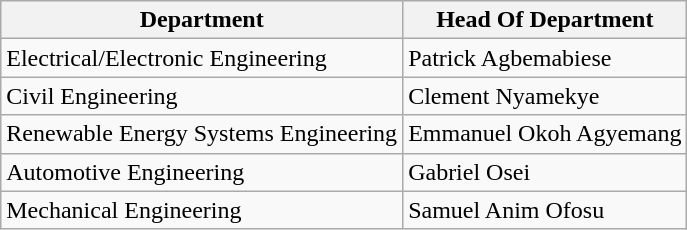<table class="wikitable">
<tr>
<th>Department</th>
<th>Head Of Department</th>
</tr>
<tr>
<td>Electrical/Electronic Engineering</td>
<td>Patrick Agbemabiese</td>
</tr>
<tr>
<td>Civil Engineering</td>
<td>Clement Nyamekye</td>
</tr>
<tr>
<td>Renewable Energy Systems Engineering</td>
<td>Emmanuel Okoh Agyemang</td>
</tr>
<tr>
<td>Automotive Engineering</td>
<td>Gabriel Osei</td>
</tr>
<tr>
<td>Mechanical Engineering</td>
<td>Samuel Anim Ofosu</td>
</tr>
</table>
